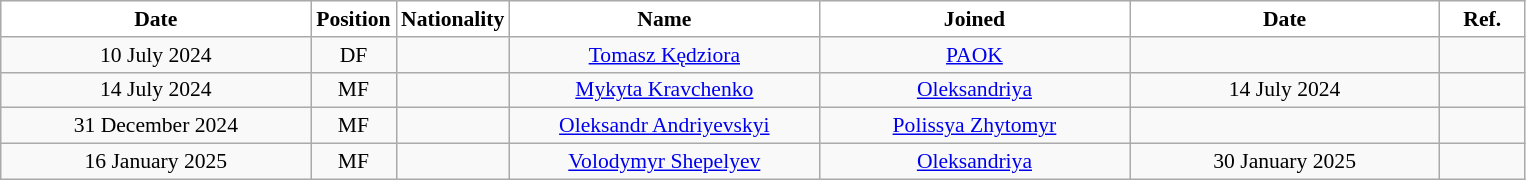<table class="wikitable"  style="text-align:center; font-size:90%; ">
<tr>
<th style="background:#ffffff; color:black; width:200px;">Date</th>
<th style="background:#ffffff; color:black; width:50px;">Position</th>
<th style="background:#ffffff; color:black; width:50px;">Nationality</th>
<th style="background:#ffffff; color:black; width:200px;">Name</th>
<th style="background:#ffffff; color:black; width:200px;">Joined</th>
<th style="background:#ffffff; color:black; width:200px;">Date</th>
<th style="background:#ffffff; color:black; width:50px;">Ref.</th>
</tr>
<tr>
<td>10 July 2024</td>
<td>DF</td>
<td></td>
<td><a href='#'>Tomasz Kędziora</a></td>
<td><a href='#'>PAOK</a></td>
<td></td>
<td></td>
</tr>
<tr>
<td>14 July 2024</td>
<td>MF</td>
<td></td>
<td><a href='#'>Mykyta Kravchenko</a></td>
<td><a href='#'>Oleksandriya</a></td>
<td>14 July 2024</td>
<td></td>
</tr>
<tr>
<td>31 December 2024</td>
<td>MF</td>
<td></td>
<td><a href='#'>Oleksandr Andriyevskyi</a></td>
<td><a href='#'>Polissya Zhytomyr</a></td>
<td></td>
<td></td>
</tr>
<tr>
<td>16 January 2025</td>
<td>MF</td>
<td></td>
<td><a href='#'>Volodymyr Shepelyev</a></td>
<td><a href='#'>Oleksandriya</a></td>
<td>30 January 2025</td>
<td></td>
</tr>
</table>
